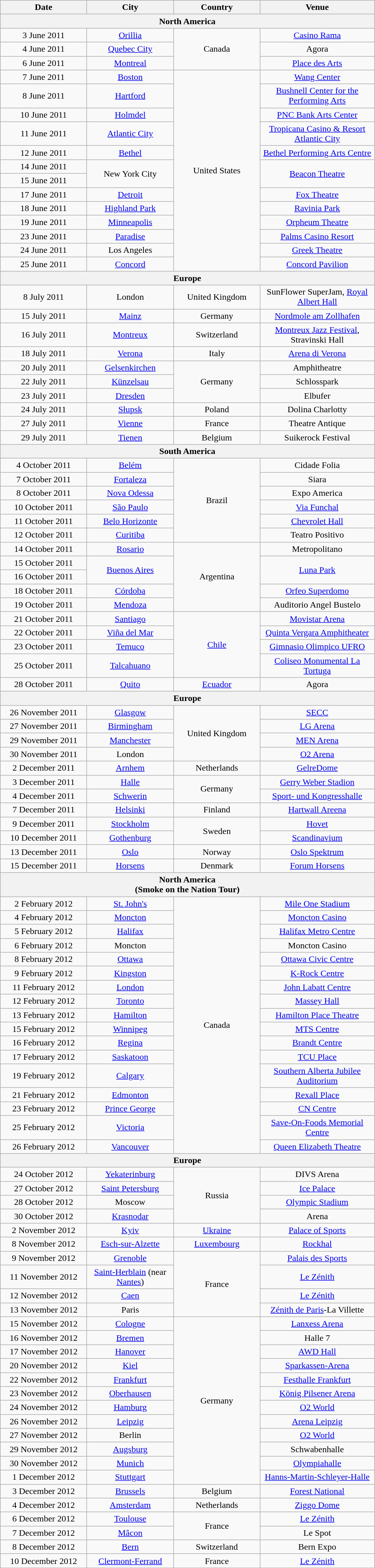<table class="wikitable" style="text-align:center;">
<tr>
<th width="150">Date</th>
<th width="150">City</th>
<th width="150">Country</th>
<th width="200">Venue</th>
</tr>
<tr>
<th colspan="4">North America</th>
</tr>
<tr>
<td>3 June 2011</td>
<td><a href='#'>Orillia</a></td>
<td rowspan="3">Canada</td>
<td><a href='#'>Casino Rama</a></td>
</tr>
<tr>
<td>4 June 2011</td>
<td><a href='#'>Quebec City</a></td>
<td>Agora</td>
</tr>
<tr>
<td>6 June 2011</td>
<td><a href='#'>Montreal</a></td>
<td><a href='#'>Place des Arts</a></td>
</tr>
<tr>
<td>7 June 2011</td>
<td><a href='#'>Boston</a></td>
<td rowspan="13">United States</td>
<td><a href='#'>Wang Center</a></td>
</tr>
<tr>
<td>8 June 2011</td>
<td><a href='#'>Hartford</a></td>
<td><a href='#'>Bushnell Center for the Performing Arts</a></td>
</tr>
<tr>
<td>10 June 2011</td>
<td><a href='#'>Holmdel</a></td>
<td><a href='#'>PNC Bank Arts Center</a></td>
</tr>
<tr>
<td>11 June 2011</td>
<td><a href='#'>Atlantic City</a></td>
<td><a href='#'>Tropicana Casino & Resort Atlantic City</a></td>
</tr>
<tr>
<td>12 June 2011</td>
<td><a href='#'>Bethel</a></td>
<td><a href='#'>Bethel Performing Arts Centre</a></td>
</tr>
<tr>
<td>14 June 2011</td>
<td rowspan="2">New York City</td>
<td rowspan="2"><a href='#'>Beacon Theatre</a></td>
</tr>
<tr>
<td>15 June 2011</td>
</tr>
<tr>
<td>17 June 2011</td>
<td><a href='#'>Detroit</a></td>
<td><a href='#'>Fox Theatre</a></td>
</tr>
<tr>
<td>18 June 2011</td>
<td><a href='#'>Highland Park</a></td>
<td><a href='#'>Ravinia Park</a></td>
</tr>
<tr>
<td>19 June 2011</td>
<td><a href='#'>Minneapolis</a></td>
<td><a href='#'>Orpheum Theatre</a></td>
</tr>
<tr>
<td>23 June 2011</td>
<td><a href='#'>Paradise</a></td>
<td><a href='#'>Palms Casino Resort</a></td>
</tr>
<tr>
<td>24 June 2011</td>
<td>Los Angeles</td>
<td><a href='#'>Greek Theatre</a></td>
</tr>
<tr>
<td>25 June 2011</td>
<td><a href='#'>Concord</a></td>
<td><a href='#'>Concord Pavilion</a></td>
</tr>
<tr>
<th colspan="4">Europe</th>
</tr>
<tr>
<td>8 July 2011</td>
<td>London</td>
<td>United Kingdom</td>
<td>SunFlower SuperJam, <a href='#'>Royal Albert Hall</a></td>
</tr>
<tr>
<td>15 July 2011</td>
<td><a href='#'>Mainz</a></td>
<td>Germany</td>
<td><a href='#'>Nordmole am Zollhafen</a></td>
</tr>
<tr>
<td>16 July 2011</td>
<td><a href='#'>Montreux</a></td>
<td>Switzerland</td>
<td><a href='#'>Montreux Jazz Festival</a>, Stravinski Hall</td>
</tr>
<tr>
<td>18 July 2011</td>
<td><a href='#'>Verona</a></td>
<td>Italy</td>
<td><a href='#'>Arena di Verona</a></td>
</tr>
<tr>
<td>20 July 2011</td>
<td><a href='#'>Gelsenkirchen</a></td>
<td rowspan="3">Germany</td>
<td>Amphitheatre</td>
</tr>
<tr>
<td>22 July 2011</td>
<td><a href='#'>Künzelsau</a></td>
<td>Schlosspark</td>
</tr>
<tr>
<td>23 July 2011</td>
<td><a href='#'>Dresden</a></td>
<td>Elbufer</td>
</tr>
<tr>
<td>24 July 2011</td>
<td><a href='#'>Słupsk</a></td>
<td>Poland</td>
<td>Dolina Charlotty</td>
</tr>
<tr>
<td>27 July 2011</td>
<td><a href='#'>Vienne</a></td>
<td>France</td>
<td>Theatre Antique</td>
</tr>
<tr>
<td>29 July 2011</td>
<td><a href='#'>Tienen</a></td>
<td>Belgium</td>
<td>Suikerock Festival</td>
</tr>
<tr>
<th colspan="4">South America</th>
</tr>
<tr>
<td>4 October 2011</td>
<td><a href='#'>Belém</a></td>
<td rowspan="6">Brazil</td>
<td>Cidade Folia</td>
</tr>
<tr>
<td>7 October 2011</td>
<td><a href='#'>Fortaleza</a></td>
<td>Siara</td>
</tr>
<tr>
<td>8 October 2011</td>
<td><a href='#'>Nova Odessa</a></td>
<td>Expo America</td>
</tr>
<tr>
<td>10 October 2011</td>
<td><a href='#'>São Paulo</a></td>
<td><a href='#'>Via Funchal</a></td>
</tr>
<tr>
<td>11 October 2011</td>
<td><a href='#'>Belo Horizonte</a></td>
<td><a href='#'>Chevrolet Hall</a></td>
</tr>
<tr>
<td>12 October 2011</td>
<td><a href='#'>Curitiba</a></td>
<td>Teatro Positivo</td>
</tr>
<tr>
<td>14 October 2011</td>
<td><a href='#'>Rosario</a></td>
<td rowspan="5">Argentina</td>
<td>Metropolitano</td>
</tr>
<tr>
<td>15 October 2011</td>
<td rowspan="2"><a href='#'>Buenos Aires</a></td>
<td rowspan="2"><a href='#'>Luna Park</a></td>
</tr>
<tr>
<td>16 October 2011</td>
</tr>
<tr>
<td>18 October 2011</td>
<td><a href='#'>Córdoba</a></td>
<td><a href='#'>Orfeo Superdomo</a></td>
</tr>
<tr>
<td>19 October 2011</td>
<td><a href='#'>Mendoza</a></td>
<td>Auditorio Angel Bustelo</td>
</tr>
<tr>
<td>21 October 2011</td>
<td><a href='#'>Santiago</a></td>
<td rowspan="4"><a href='#'>Chile</a></td>
<td><a href='#'>Movistar Arena</a></td>
</tr>
<tr>
<td>22 October 2011</td>
<td><a href='#'>Viña del Mar</a></td>
<td><a href='#'>Quinta Vergara Amphitheater</a></td>
</tr>
<tr>
<td>23 October 2011</td>
<td><a href='#'>Temuco</a></td>
<td><a href='#'>Gimnasio Olimpico UFRO</a></td>
</tr>
<tr>
<td>25 October 2011</td>
<td><a href='#'>Talcahuano</a></td>
<td><a href='#'>Coliseo Monumental La Tortuga</a></td>
</tr>
<tr>
<td>28 October 2011</td>
<td><a href='#'>Quito</a></td>
<td><a href='#'>Ecuador</a></td>
<td>Agora</td>
</tr>
<tr>
<th colspan="4">Europe</th>
</tr>
<tr>
<td>26 November 2011</td>
<td><a href='#'>Glasgow</a></td>
<td rowspan="4">United Kingdom</td>
<td><a href='#'>SECC</a></td>
</tr>
<tr>
<td>27 November 2011</td>
<td><a href='#'>Birmingham</a></td>
<td><a href='#'>LG Arena</a></td>
</tr>
<tr>
<td>29 November 2011</td>
<td><a href='#'>Manchester</a></td>
<td><a href='#'>MEN Arena</a></td>
</tr>
<tr>
<td>30 November 2011</td>
<td>London</td>
<td><a href='#'>O2 Arena</a></td>
</tr>
<tr>
<td>2 December 2011</td>
<td><a href='#'>Arnhem</a></td>
<td>Netherlands</td>
<td><a href='#'>GelreDome</a></td>
</tr>
<tr>
<td>3 December 2011</td>
<td><a href='#'>Halle</a></td>
<td rowspan="2">Germany</td>
<td><a href='#'>Gerry Weber Stadion</a></td>
</tr>
<tr>
<td>4 December 2011</td>
<td><a href='#'>Schwerin</a></td>
<td><a href='#'>Sport- und Kongresshalle</a></td>
</tr>
<tr>
<td>7 December 2011</td>
<td><a href='#'>Helsinki</a></td>
<td>Finland</td>
<td><a href='#'>Hartwall Areena</a></td>
</tr>
<tr>
<td>9 December 2011</td>
<td><a href='#'>Stockholm</a></td>
<td rowspan="2">Sweden</td>
<td><a href='#'>Hovet</a></td>
</tr>
<tr>
<td>10 December 2011</td>
<td><a href='#'>Gothenburg</a></td>
<td><a href='#'>Scandinavium</a></td>
</tr>
<tr>
<td>13 December 2011</td>
<td><a href='#'>Oslo</a></td>
<td>Norway</td>
<td><a href='#'>Oslo Spektrum</a></td>
</tr>
<tr>
<td>15 December 2011</td>
<td><a href='#'>Horsens</a></td>
<td>Denmark</td>
<td><a href='#'>Forum Horsens</a></td>
</tr>
<tr>
<th colspan="4">North America <br>(Smoke on the Nation Tour)</th>
</tr>
<tr>
<td>2 February 2012</td>
<td><a href='#'>St. John's</a></td>
<td rowspan="17">Canada</td>
<td><a href='#'>Mile One Stadium</a></td>
</tr>
<tr>
<td>4 February 2012</td>
<td><a href='#'>Moncton</a></td>
<td><a href='#'>Moncton Casino</a></td>
</tr>
<tr>
<td>5 February 2012</td>
<td><a href='#'>Halifax</a></td>
<td><a href='#'>Halifax Metro Centre</a></td>
</tr>
<tr>
<td>6 February 2012</td>
<td>Moncton</td>
<td>Moncton Casino</td>
</tr>
<tr>
<td>8 February 2012</td>
<td><a href='#'>Ottawa</a></td>
<td><a href='#'>Ottawa Civic Centre</a></td>
</tr>
<tr>
<td>9 February 2012</td>
<td><a href='#'>Kingston</a></td>
<td><a href='#'>K-Rock Centre</a></td>
</tr>
<tr>
<td>11 February 2012</td>
<td><a href='#'>London</a></td>
<td><a href='#'>John Labatt Centre</a></td>
</tr>
<tr>
<td>12 February 2012</td>
<td><a href='#'>Toronto</a></td>
<td><a href='#'>Massey Hall</a></td>
</tr>
<tr>
<td>13 February 2012</td>
<td><a href='#'>Hamilton</a></td>
<td><a href='#'>Hamilton Place Theatre</a></td>
</tr>
<tr>
<td>15 February 2012</td>
<td><a href='#'>Winnipeg</a></td>
<td><a href='#'>MTS Centre</a></td>
</tr>
<tr>
<td>16 February 2012</td>
<td><a href='#'>Regina</a></td>
<td><a href='#'>Brandt Centre</a></td>
</tr>
<tr>
<td>17 February 2012</td>
<td><a href='#'>Saskatoon</a></td>
<td><a href='#'>TCU Place</a></td>
</tr>
<tr>
<td>19 February 2012</td>
<td><a href='#'>Calgary</a></td>
<td><a href='#'>Southern Alberta Jubilee Auditorium</a></td>
</tr>
<tr>
<td>21 February 2012</td>
<td><a href='#'>Edmonton</a></td>
<td><a href='#'>Rexall Place</a></td>
</tr>
<tr>
<td>23 February 2012</td>
<td><a href='#'>Prince George</a></td>
<td><a href='#'>CN Centre</a></td>
</tr>
<tr>
<td>25 February 2012</td>
<td><a href='#'>Victoria</a></td>
<td><a href='#'>Save-On-Foods Memorial Centre</a></td>
</tr>
<tr>
<td>26 February 2012</td>
<td><a href='#'>Vancouver</a></td>
<td><a href='#'>Queen Elizabeth Theatre</a></td>
</tr>
<tr>
<th colspan="4">Europe</th>
</tr>
<tr>
<td>24 October 2012</td>
<td><a href='#'>Yekaterinburg</a></td>
<td rowspan="4">Russia</td>
<td>DIVS Arena</td>
</tr>
<tr>
<td>27 October 2012</td>
<td><a href='#'>Saint Petersburg</a></td>
<td><a href='#'>Ice Palace</a></td>
</tr>
<tr>
<td>28 October 2012</td>
<td>Moscow</td>
<td><a href='#'>Olympic Stadium</a></td>
</tr>
<tr>
<td>30 October 2012</td>
<td><a href='#'>Krasnodar</a></td>
<td>Arena</td>
</tr>
<tr>
<td>2 November 2012</td>
<td><a href='#'>Kyiv</a></td>
<td><a href='#'>Ukraine</a></td>
<td><a href='#'>Palace of Sports</a></td>
</tr>
<tr>
<td>8 November 2012</td>
<td><a href='#'>Esch-sur-Alzette</a></td>
<td><a href='#'>Luxembourg</a></td>
<td><a href='#'>Rockhal</a></td>
</tr>
<tr>
<td>9 November 2012</td>
<td><a href='#'>Grenoble</a></td>
<td rowspan="4">France</td>
<td><a href='#'>Palais des Sports</a></td>
</tr>
<tr>
<td>11 November 2012</td>
<td><a href='#'>Saint-Herblain</a> (near <a href='#'>Nantes</a>)</td>
<td><a href='#'>Le Zénith</a></td>
</tr>
<tr>
<td>12 November 2012</td>
<td><a href='#'>Caen</a></td>
<td><a href='#'>Le Zénith</a></td>
</tr>
<tr>
<td>13 November 2012</td>
<td>Paris</td>
<td><a href='#'>Zénith de Paris</a>-La Villette</td>
</tr>
<tr>
<td>15 November 2012</td>
<td><a href='#'>Cologne</a></td>
<td rowspan="12">Germany</td>
<td><a href='#'>Lanxess Arena</a></td>
</tr>
<tr>
<td>16 November 2012</td>
<td><a href='#'>Bremen</a></td>
<td>Halle 7</td>
</tr>
<tr>
<td>17 November 2012</td>
<td><a href='#'>Hanover</a></td>
<td><a href='#'>AWD Hall</a></td>
</tr>
<tr>
<td>20 November 2012</td>
<td><a href='#'>Kiel</a></td>
<td><a href='#'>Sparkassen-Arena</a></td>
</tr>
<tr>
<td>22 November 2012</td>
<td><a href='#'>Frankfurt</a></td>
<td><a href='#'>Festhalle Frankfurt</a></td>
</tr>
<tr>
<td>23 November 2012</td>
<td><a href='#'>Oberhausen</a></td>
<td><a href='#'>König Pilsener Arena</a></td>
</tr>
<tr>
<td>24 November 2012</td>
<td><a href='#'>Hamburg</a></td>
<td><a href='#'>O2 World</a></td>
</tr>
<tr>
<td>26 November 2012</td>
<td><a href='#'>Leipzig</a></td>
<td><a href='#'>Arena Leipzig</a></td>
</tr>
<tr>
<td>27 November 2012</td>
<td>Berlin</td>
<td><a href='#'>O2 World</a></td>
</tr>
<tr>
<td>29 November 2012</td>
<td><a href='#'>Augsburg</a></td>
<td>Schwabenhalle</td>
</tr>
<tr>
<td>30 November 2012</td>
<td><a href='#'>Munich</a></td>
<td><a href='#'>Olympiahalle</a></td>
</tr>
<tr>
<td>1 December 2012</td>
<td><a href='#'>Stuttgart</a></td>
<td><a href='#'>Hanns-Martin-Schleyer-Halle</a></td>
</tr>
<tr>
<td>3 December 2012</td>
<td><a href='#'>Brussels</a></td>
<td>Belgium</td>
<td><a href='#'>Forest National</a></td>
</tr>
<tr>
<td>4 December 2012</td>
<td><a href='#'>Amsterdam</a></td>
<td>Netherlands</td>
<td><a href='#'>Ziggo Dome</a></td>
</tr>
<tr>
<td>6 December 2012</td>
<td><a href='#'>Toulouse</a></td>
<td rowspan="2">France</td>
<td><a href='#'>Le Zénith</a></td>
</tr>
<tr>
<td>7 December 2012</td>
<td><a href='#'>Mâcon</a></td>
<td>Le Spot</td>
</tr>
<tr>
<td>8 December 2012</td>
<td><a href='#'>Bern</a></td>
<td>Switzerland</td>
<td>Bern Expo</td>
</tr>
<tr>
<td>10 December 2012</td>
<td><a href='#'>Clermont-Ferrand</a></td>
<td>France</td>
<td><a href='#'>Le Zénith</a></td>
</tr>
</table>
